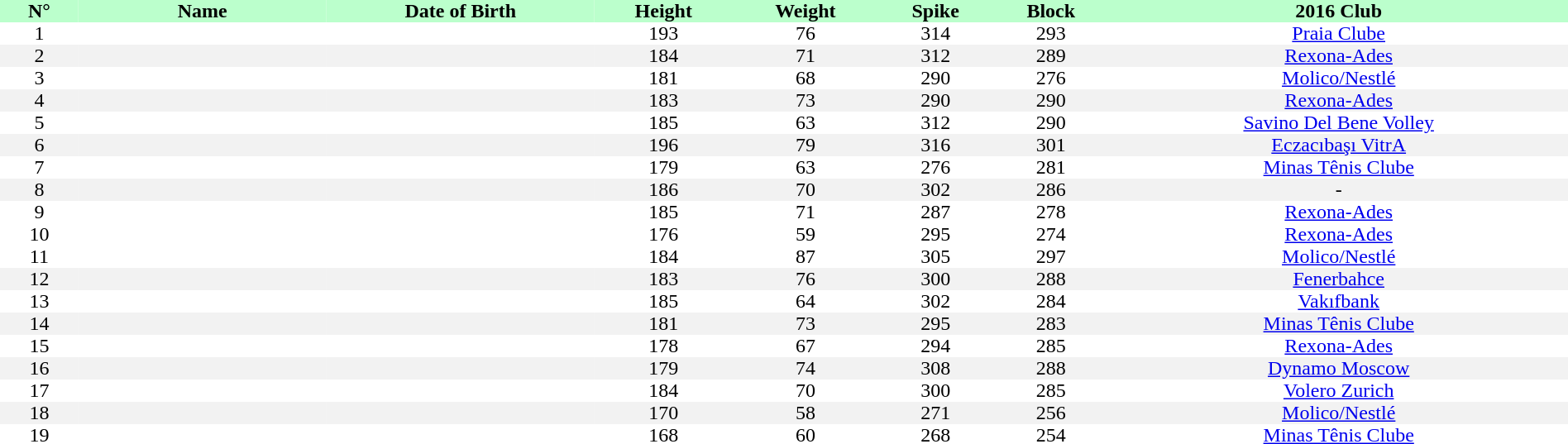<table style="text-align:center;" cellpadding=0 cellspacing=0 width=100%>
<tr style="background: #bbffcc;">
<th width="5%">N°</th>
<th width=200px>Name</th>
<th>Date of Birth</th>
<th>Height</th>
<th>Weight</th>
<th>Spike</th>
<th>Block</th>
<th>2016 Club</th>
</tr>
<tr>
<td>1</td>
<td></td>
<td></td>
<td>193</td>
<td>76</td>
<td>314</td>
<td>293</td>
<td><a href='#'>Praia Clube</a></td>
</tr>
<tr bgcolor="#f2f2f2">
<td>2</td>
<td></td>
<td></td>
<td>184</td>
<td>71</td>
<td>312</td>
<td>289</td>
<td><a href='#'>Rexona-Ades</a></td>
</tr>
<tr>
<td>3</td>
<td></td>
<td></td>
<td>181</td>
<td>68</td>
<td>290</td>
<td>276</td>
<td><a href='#'>Molico/Nestlé</a></td>
</tr>
<tr bgcolor="#f2f2f2">
<td>4</td>
<td></td>
<td></td>
<td>183</td>
<td>73</td>
<td>290</td>
<td>290</td>
<td><a href='#'>Rexona-Ades</a></td>
</tr>
<tr>
<td>5</td>
<td></td>
<td></td>
<td>185</td>
<td>63</td>
<td>312</td>
<td>290</td>
<td><a href='#'>Savino Del Bene Volley</a></td>
</tr>
<tr bgcolor="#f2f2f2">
<td>6</td>
<td></td>
<td></td>
<td>196</td>
<td>79</td>
<td>316</td>
<td>301</td>
<td><a href='#'>Eczacıbaşı VitrA</a></td>
</tr>
<tr>
<td>7</td>
<td></td>
<td></td>
<td>179</td>
<td>63</td>
<td>276</td>
<td>281</td>
<td><a href='#'>Minas Tênis Clube</a></td>
</tr>
<tr bgcolor="#f2f2f2">
<td>8</td>
<td></td>
<td></td>
<td>186</td>
<td>70</td>
<td>302</td>
<td>286</td>
<td>-</td>
</tr>
<tr>
<td>9</td>
<td></td>
<td></td>
<td>185</td>
<td>71</td>
<td>287</td>
<td>278</td>
<td><a href='#'>Rexona-Ades</a></td>
</tr>
<tr>
<td>10</td>
<td></td>
<td></td>
<td>176</td>
<td>59</td>
<td>295</td>
<td>274</td>
<td><a href='#'>Rexona-Ades</a></td>
</tr>
<tr>
<td>11</td>
<td></td>
<td></td>
<td>184</td>
<td>87</td>
<td>305</td>
<td>297</td>
<td><a href='#'>Molico/Nestlé</a></td>
</tr>
<tr bgcolor="#f2f2f2">
<td>12</td>
<td></td>
<td></td>
<td>183</td>
<td>76</td>
<td>300</td>
<td>288</td>
<td><a href='#'>Fenerbahce</a></td>
</tr>
<tr>
<td>13</td>
<td></td>
<td></td>
<td>185</td>
<td>64</td>
<td>302</td>
<td>284</td>
<td><a href='#'>Vakıfbank</a></td>
</tr>
<tr bgcolor="#f2f2f2">
<td>14</td>
<td></td>
<td></td>
<td>181</td>
<td>73</td>
<td>295</td>
<td>283</td>
<td><a href='#'>Minas Tênis Clube</a></td>
</tr>
<tr>
<td>15</td>
<td></td>
<td></td>
<td>178</td>
<td>67</td>
<td>294</td>
<td>285</td>
<td><a href='#'>Rexona-Ades</a></td>
</tr>
<tr bgcolor="#f2f2f2">
<td>16</td>
<td></td>
<td></td>
<td>179</td>
<td>74</td>
<td>308</td>
<td>288</td>
<td><a href='#'>Dynamo Moscow</a></td>
</tr>
<tr>
<td>17</td>
<td></td>
<td></td>
<td>184</td>
<td>70</td>
<td>300</td>
<td>285</td>
<td><a href='#'>Volero Zurich</a></td>
</tr>
<tr bgcolor="#f2f2f2">
<td>18</td>
<td></td>
<td></td>
<td>170</td>
<td>58</td>
<td>271</td>
<td>256</td>
<td><a href='#'>Molico/Nestlé</a></td>
</tr>
<tr>
<td>19</td>
<td></td>
<td></td>
<td>168</td>
<td>60</td>
<td>268</td>
<td>254</td>
<td><a href='#'>Minas Tênis Clube</a></td>
</tr>
<tr bgcolor="#f2f2f2">
</tr>
</table>
